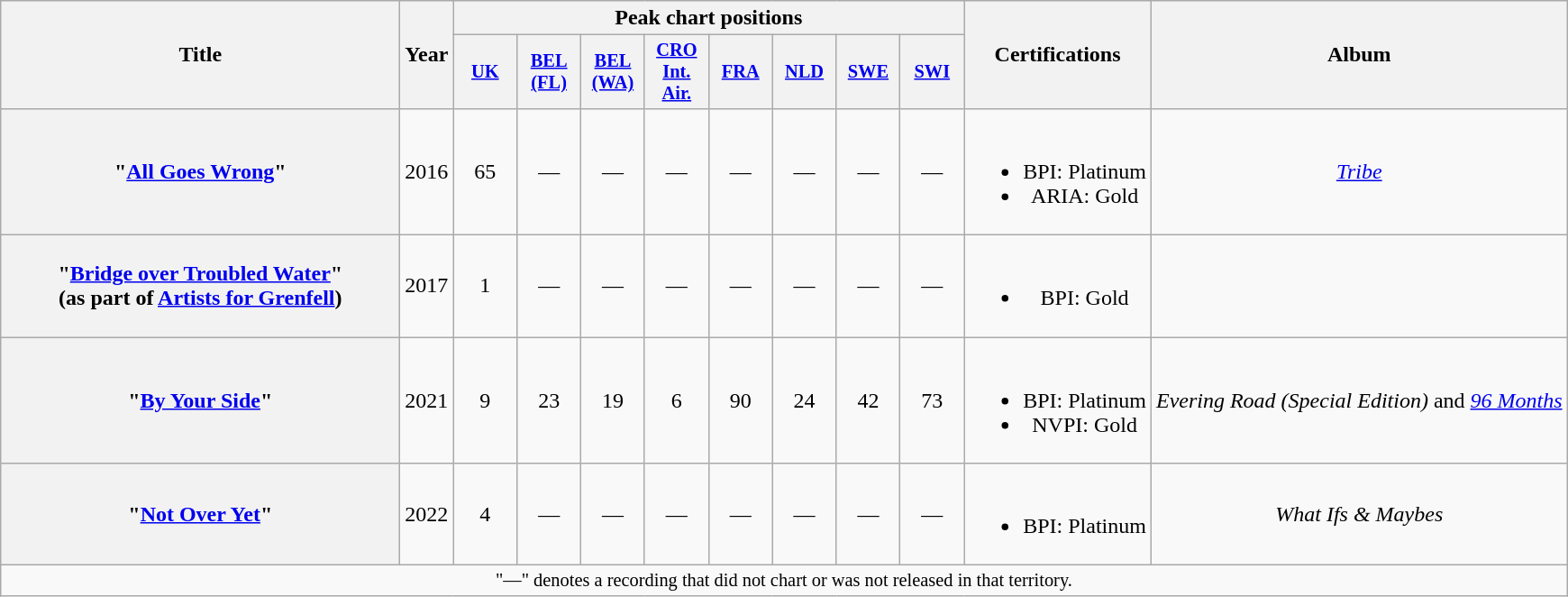<table class="wikitable plainrowheaders" style="text-align:center;">
<tr>
<th scope="col" rowspan="2" style="width:18em;">Title</th>
<th scope="col" rowspan="2" style="width:1em;">Year</th>
<th scope="col" colspan="8">Peak chart positions</th>
<th scope="col" rowspan="2">Certifications</th>
<th scope="col" rowspan="2">Album</th>
</tr>
<tr>
<th scope="col" style="width:3em;font-size:85%;"><a href='#'>UK</a><br></th>
<th scope="col" style="width:3em;font-size:85%;"><a href='#'>BEL (FL)</a><br></th>
<th scope="col" style="width:3em;font-size:85%;"><a href='#'>BEL (WA)</a><br></th>
<th scope="col" style="width:3em;font-size:85%;"><a href='#'>CRO<br>Int.<br>Air.</a><br></th>
<th scope="col" style="width:3em;font-size:85%;"><a href='#'>FRA</a><br></th>
<th scope="col" style="width:3em;font-size:85%;"><a href='#'>NLD</a><br></th>
<th scope="col" style="width:3em;font-size:85%;"><a href='#'>SWE</a><br></th>
<th scope="col" style="width:3em;font-size:85%;"><a href='#'>SWI</a><br></th>
</tr>
<tr>
<th scope="row">"<a href='#'>All Goes Wrong</a>"<br></th>
<td>2016</td>
<td>65</td>
<td>—</td>
<td>—</td>
<td>—</td>
<td>—</td>
<td>—</td>
<td>—</td>
<td>—</td>
<td><br><ul><li>BPI: Platinum</li><li>ARIA: Gold</li></ul></td>
<td><em><a href='#'>Tribe</a></em></td>
</tr>
<tr>
<th scope="row">"<a href='#'>Bridge over Troubled Water</a>"<br><span>(as part of <a href='#'>Artists for Grenfell</a>)</span></th>
<td>2017</td>
<td>1</td>
<td>—</td>
<td>—</td>
<td>—</td>
<td>—</td>
<td>—</td>
<td>—</td>
<td>—</td>
<td><br><ul><li>BPI: Gold</li></ul></td>
<td></td>
</tr>
<tr>
<th scope="row">"<a href='#'>By Your Side</a>"<br></th>
<td>2021</td>
<td>9</td>
<td>23</td>
<td>19</td>
<td>6</td>
<td>90</td>
<td>24</td>
<td>42</td>
<td>73</td>
<td><br><ul><li>BPI: Platinum</li><li>NVPI: Gold</li></ul></td>
<td><em>Evering Road (Special Edition)</em> and <em><a href='#'>96 Months</a></em></td>
</tr>
<tr>
<th scope="row">"<a href='#'>Not Over Yet</a>"<br></th>
<td>2022</td>
<td>4</td>
<td>—</td>
<td>—</td>
<td>—</td>
<td>—</td>
<td>—</td>
<td>—</td>
<td>—</td>
<td><br><ul><li>BPI: Platinum</li></ul></td>
<td><em>What Ifs & Maybes</em></td>
</tr>
<tr>
<td colspan="20" style="font-size:85%">"—" denotes a recording that did not chart or was not released in that territory.</td>
</tr>
</table>
